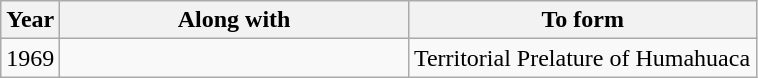<table class="wikitable">
<tr>
<th>Year</th>
<th width="225">Along with</th>
<th width="225">To form</th>
</tr>
<tr valign="top">
<td>1969</td>
<td></td>
<td>Territorial Prelature of Humahuaca</td>
</tr>
</table>
